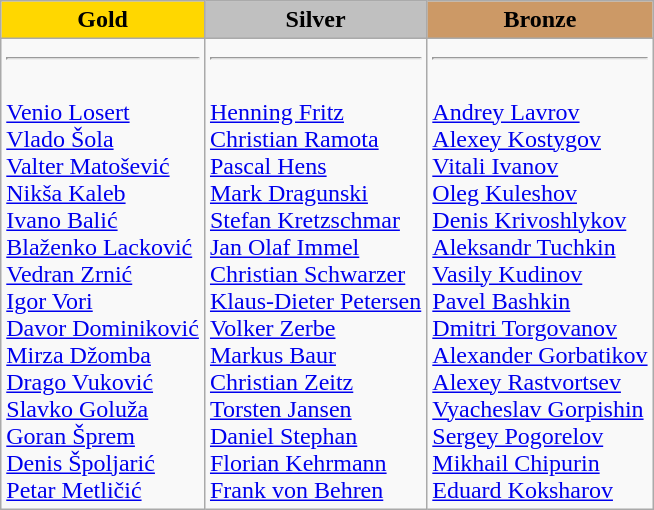<table class="wikitable">
<tr>
<th style="background:gold">Gold</th>
<th style="background:silver">Silver</th>
<th style="background:#CC9966">Bronze</th>
</tr>
<tr>
<td><hr><br><a href='#'>Venio Losert</a><br><a href='#'>Vlado Šola</a><br><a href='#'>Valter Matošević</a><br><a href='#'>Nikša Kaleb</a><br><a href='#'>Ivano Balić</a><br> <a href='#'>Blaženko Lacković</a><br><a href='#'>Vedran Zrnić</a><br><a href='#'>Igor Vori</a><br><a href='#'>Davor Dominiković</a><br><a href='#'>Mirza Džomba</a><br><a href='#'>Drago Vuković</a><br><a href='#'>Slavko Goluža</a><br><a href='#'>Goran Šprem</a><br><a href='#'>Denis Špoljarić</a><br><a href='#'>Petar Metličić</a></td>
<td><hr><br><a href='#'>Henning Fritz</a><br><a href='#'>Christian Ramota</a><br><a href='#'>Pascal Hens</a><br><a href='#'>Mark Dragunski</a><br><a href='#'>Stefan Kretzschmar</a><br><a href='#'>Jan Olaf Immel</a><br><a href='#'>Christian Schwarzer</a><br><a href='#'>Klaus-Dieter Petersen</a><br><a href='#'>Volker Zerbe</a><br><a href='#'>Markus Baur</a><br><a href='#'>Christian Zeitz</a><br><a href='#'>Torsten Jansen</a><br><a href='#'>Daniel Stephan</a><br><a href='#'>Florian Kehrmann</a><br><a href='#'>Frank von Behren</a></td>
<td><hr><br><a href='#'>Andrey Lavrov</a><br><a href='#'>Alexey Kostygov</a><br><a href='#'>Vitali Ivanov</a><br><a href='#'>Oleg Kuleshov</a><br><a href='#'>Denis Krivoshlykov</a><br><a href='#'>Aleksandr Tuchkin</a><br><a href='#'>Vasily Kudinov</a><br><a href='#'>Pavel Bashkin</a><br><a href='#'>Dmitri Torgovanov</a><br><a href='#'>Alexander Gorbatikov</a><br><a href='#'>Alexey Rastvortsev</a><br><a href='#'>Vyacheslav Gorpishin</a><br><a href='#'>Sergey Pogorelov</a><br><a href='#'>Mikhail Chipurin</a><br><a href='#'>Eduard Koksharov</a></td>
</tr>
</table>
